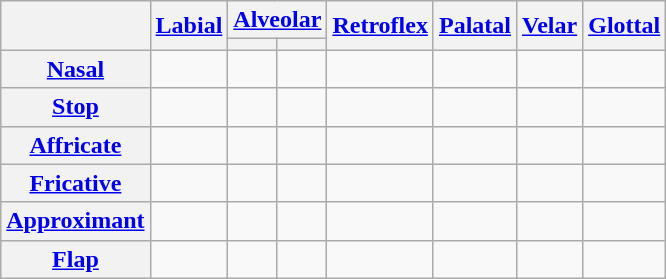<table class="wikitable" style="text-align: center;">
<tr>
<th colspan="2" rowspan="2"></th>
<th rowspan="2"><a href='#'>Labial</a></th>
<th colspan="2"><a href='#'>Alveolar</a></th>
<th rowspan="2"><a href='#'>Retroflex</a></th>
<th rowspan="2"><a href='#'>Palatal</a></th>
<th rowspan="2"><a href='#'>Velar</a></th>
<th rowspan="2"><a href='#'>Glottal</a></th>
</tr>
<tr>
<th></th>
<th></th>
</tr>
<tr>
<th colspan="2"><a href='#'>Nasal</a></th>
<td> </td>
<td> </td>
<td> </td>
<td></td>
<td></td>
<td></td>
<td></td>
</tr>
<tr>
<th colspan="2"><a href='#'>Stop</a></th>
<td> </td>
<td> </td>
<td> </td>
<td> </td>
<td></td>
<td> </td>
<td> </td>
</tr>
<tr>
<th colspan="2"><a href='#'>Affricate</a></th>
<td></td>
<td> </td>
<td></td>
<td></td>
<td> </td>
<td></td>
<td></td>
</tr>
<tr>
<th colspan="2"><a href='#'>Fricative</a></th>
<td></td>
<td> </td>
<td></td>
<td></td>
<td> </td>
<td></td>
<td> </td>
</tr>
<tr>
<th colspan="2"><a href='#'>Approximant</a></th>
<td> </td>
<td> </td>
<td> </td>
<td></td>
<td> </td>
<td></td>
<td></td>
</tr>
<tr>
<th colspan="2"><a href='#'>Flap</a></th>
<td></td>
<td> </td>
<td></td>
<td></td>
<td></td>
<td></td>
<td></td>
</tr>
</table>
